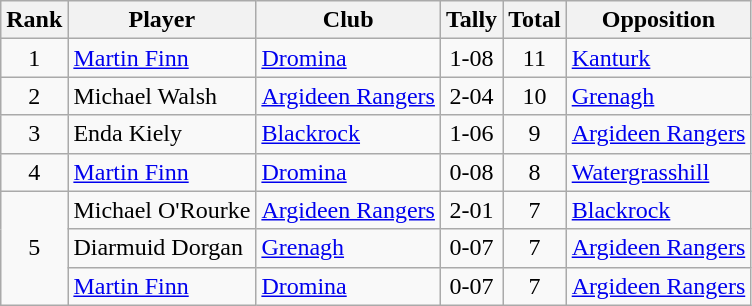<table class="wikitable">
<tr>
<th>Rank</th>
<th>Player</th>
<th>Club</th>
<th>Tally</th>
<th>Total</th>
<th>Opposition</th>
</tr>
<tr>
<td rowspan="1" style="text-align:center;">1</td>
<td><a href='#'>Martin Finn</a></td>
<td><a href='#'>Dromina</a></td>
<td align=center>1-08</td>
<td align=center>11</td>
<td><a href='#'>Kanturk</a></td>
</tr>
<tr>
<td rowspan="1" style="text-align:center;">2</td>
<td>Michael Walsh</td>
<td><a href='#'>Argideen Rangers</a></td>
<td align=center>2-04</td>
<td align=center>10</td>
<td><a href='#'>Grenagh</a></td>
</tr>
<tr>
<td rowspan="1" style="text-align:center;">3</td>
<td>Enda Kiely</td>
<td><a href='#'>Blackrock</a></td>
<td align=center>1-06</td>
<td align=center>9</td>
<td><a href='#'>Argideen Rangers</a></td>
</tr>
<tr>
<td rowspan="1" style="text-align:center;">4</td>
<td><a href='#'>Martin Finn</a></td>
<td><a href='#'>Dromina</a></td>
<td align=center>0-08</td>
<td align=center>8</td>
<td><a href='#'>Watergrasshill</a></td>
</tr>
<tr>
<td rowspan="3" style="text-align:center;">5</td>
<td>Michael O'Rourke</td>
<td><a href='#'>Argideen Rangers</a></td>
<td align=center>2-01</td>
<td align=center>7</td>
<td><a href='#'>Blackrock</a></td>
</tr>
<tr>
<td>Diarmuid Dorgan</td>
<td><a href='#'>Grenagh</a></td>
<td align=center>0-07</td>
<td align=center>7</td>
<td><a href='#'>Argideen Rangers</a></td>
</tr>
<tr>
<td><a href='#'>Martin Finn</a></td>
<td><a href='#'>Dromina</a></td>
<td align=center>0-07</td>
<td align=center>7</td>
<td><a href='#'>Argideen Rangers</a></td>
</tr>
</table>
